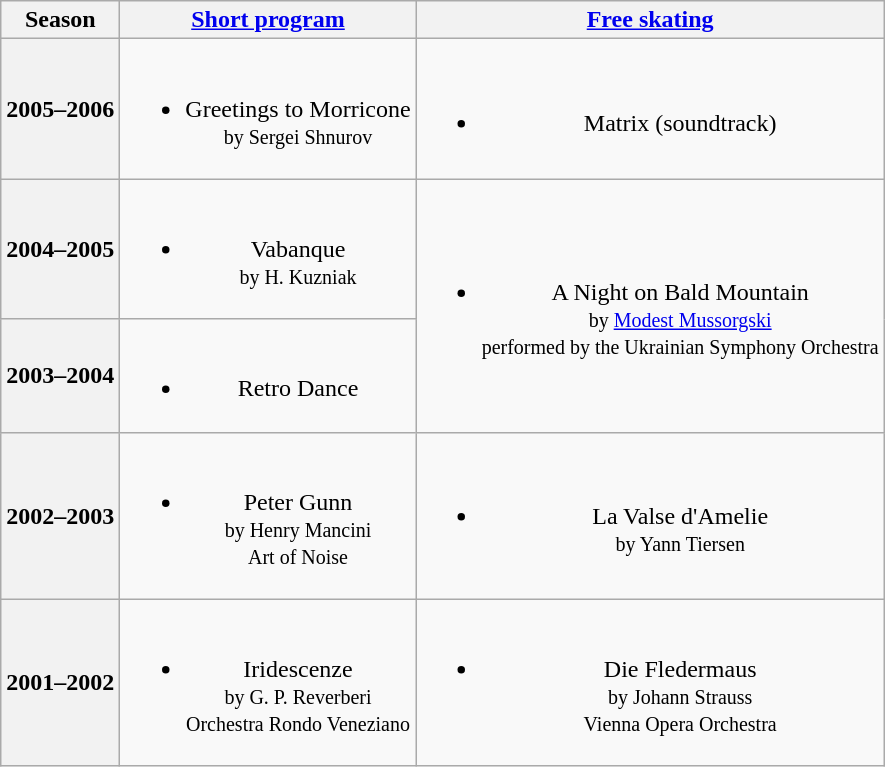<table class=wikitable style=text-align:center>
<tr>
<th>Season</th>
<th><a href='#'>Short program</a></th>
<th><a href='#'>Free skating</a></th>
</tr>
<tr>
<th>2005–2006 <br> </th>
<td><br><ul><li>Greetings to Morricone <br><small> by Sergei Shnurov </small></li></ul></td>
<td><br><ul><li>Matrix (soundtrack)</li></ul></td>
</tr>
<tr>
<th>2004–2005 <br> </th>
<td><br><ul><li>Vabanque <br><small> by H. Kuzniak </small></li></ul></td>
<td rowspan=2><br><ul><li>A Night on Bald Mountain <br><small> by <a href='#'>Modest Mussorgski</a> <br> performed by the Ukrainian Symphony Orchestra </small></li></ul></td>
</tr>
<tr>
<th>2003–2004 <br> </th>
<td><br><ul><li>Retro Dance</li></ul></td>
</tr>
<tr>
<th>2002–2003 <br> </th>
<td><br><ul><li>Peter Gunn <br><small> by Henry Mancini <br> Art of Noise </small></li></ul></td>
<td><br><ul><li>La Valse d'Amelie <br><small> by Yann Tiersen </small></li></ul></td>
</tr>
<tr>
<th>2001–2002 <br> </th>
<td><br><ul><li>Iridescenze <br><small> by G. P. Reverberi <br> Orchestra Rondo Veneziano </small></li></ul></td>
<td><br><ul><li>Die Fledermaus <br><small> by Johann Strauss <br> Vienna Opera Orchestra </small></li></ul></td>
</tr>
</table>
